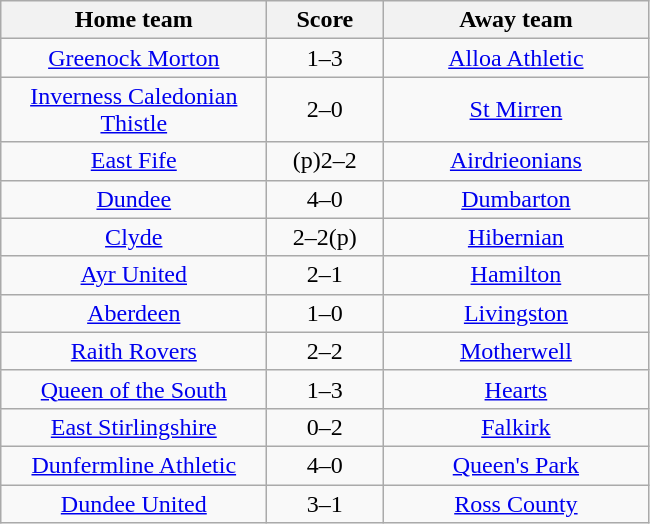<table class="wikitable" style="text-align: center">
<tr>
<th width=170>Home team</th>
<th width=70>Score</th>
<th width=170>Away team</th>
</tr>
<tr>
<td><a href='#'>Greenock Morton</a></td>
<td>1–3</td>
<td><a href='#'>Alloa Athletic</a></td>
</tr>
<tr>
<td><a href='#'>Inverness Caledonian Thistle</a></td>
<td>2–0</td>
<td><a href='#'>St Mirren</a></td>
</tr>
<tr>
<td><a href='#'>East Fife</a></td>
<td>(p)2–2</td>
<td><a href='#'>Airdrieonians</a></td>
</tr>
<tr>
<td><a href='#'>Dundee</a></td>
<td>4–0</td>
<td><a href='#'>Dumbarton</a></td>
</tr>
<tr>
<td><a href='#'>Clyde</a></td>
<td>2–2(p)</td>
<td><a href='#'>Hibernian</a></td>
</tr>
<tr>
<td><a href='#'>Ayr United</a></td>
<td>2–1</td>
<td><a href='#'>Hamilton</a></td>
</tr>
<tr>
<td><a href='#'>Aberdeen</a></td>
<td>1–0</td>
<td><a href='#'>Livingston</a></td>
</tr>
<tr>
<td><a href='#'>Raith Rovers</a></td>
<td>2–2</td>
<td><a href='#'>Motherwell</a></td>
</tr>
<tr>
<td><a href='#'>Queen of the South</a></td>
<td>1–3</td>
<td><a href='#'>Hearts</a></td>
</tr>
<tr>
<td><a href='#'>East Stirlingshire</a></td>
<td>0–2</td>
<td><a href='#'>Falkirk</a></td>
</tr>
<tr>
<td><a href='#'>Dunfermline Athletic</a></td>
<td>4–0</td>
<td><a href='#'>Queen's Park</a></td>
</tr>
<tr>
<td><a href='#'>Dundee United</a></td>
<td>3–1</td>
<td><a href='#'>Ross County</a></td>
</tr>
</table>
